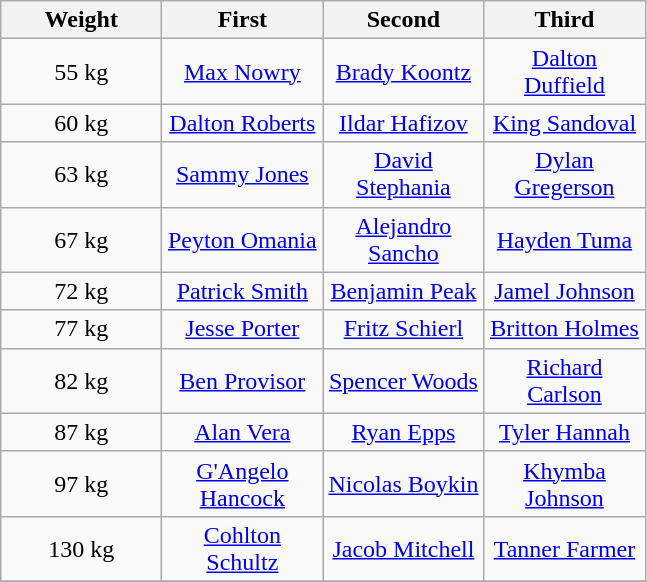<table class="wikitable" style="text-align: center;">
<tr>
<th style="width:100px;">Weight</th>
<th style="width:100px;">First</th>
<th style="width:100px;">Second</th>
<th style="width:100px;">Third</th>
</tr>
<tr>
<td>55 kg</td>
<td><a href='#'>Max Nowry</a></td>
<td><a href='#'>Brady Koontz</a></td>
<td><a href='#'>Dalton Duffield</a></td>
</tr>
<tr>
<td>60 kg</td>
<td><a href='#'>Dalton Roberts</a></td>
<td><a href='#'>Ildar Hafizov</a></td>
<td><a href='#'>King Sandoval</a></td>
</tr>
<tr>
<td>63 kg</td>
<td><a href='#'>Sammy Jones</a></td>
<td><a href='#'>David Stephania</a></td>
<td><a href='#'>Dylan Gregerson</a></td>
</tr>
<tr>
<td>67 kg</td>
<td><a href='#'>Peyton Omania</a></td>
<td><a href='#'>Alejandro Sancho</a></td>
<td><a href='#'>Hayden Tuma</a></td>
</tr>
<tr>
<td>72 kg</td>
<td><a href='#'>Patrick Smith</a></td>
<td><a href='#'>Benjamin Peak</a></td>
<td><a href='#'>Jamel Johnson</a></td>
</tr>
<tr>
<td>77 kg</td>
<td><a href='#'>Jesse Porter</a></td>
<td><a href='#'>Fritz Schierl</a></td>
<td><a href='#'>Britton Holmes</a></td>
</tr>
<tr>
<td>82 kg</td>
<td><a href='#'>Ben Provisor</a></td>
<td><a href='#'>Spencer Woods</a></td>
<td><a href='#'>Richard Carlson</a></td>
</tr>
<tr>
<td>87 kg</td>
<td><a href='#'>Alan Vera</a></td>
<td><a href='#'>Ryan Epps</a></td>
<td><a href='#'>Tyler Hannah</a></td>
</tr>
<tr>
<td>97 kg</td>
<td><a href='#'>G'Angelo Hancock</a></td>
<td><a href='#'>Nicolas Boykin</a></td>
<td><a href='#'>Khymba Johnson</a></td>
</tr>
<tr>
<td>130 kg</td>
<td><a href='#'>Cohlton Schultz</a></td>
<td><a href='#'>Jacob Mitchell</a></td>
<td><a href='#'>Tanner Farmer</a></td>
</tr>
<tr>
</tr>
</table>
